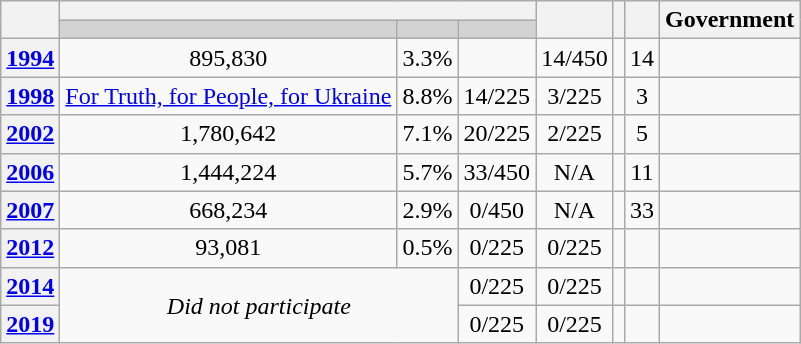<table class="wikitable" style="text-align:center">
<tr>
<th rowspan=2></th>
<th colspan=3></th>
<th rowspan=2></th>
<th rowspan=2></th>
<th rowspan=2></th>
<th rowspan=2><strong>Government</strong></th>
</tr>
<tr bgcolor="#D3D3D3">
<td></td>
<td></td>
<td></td>
</tr>
<tr>
<th><a href='#'>1994</a></th>
<td>895,830</td>
<td>3.3%</td>
<td></td>
<td>14/450</td>
<td></td>
<td> 14</td>
<td></td>
</tr>
<tr>
<th><a href='#'>1998</a></th>
<td><a href='#'>For Truth, for People, for Ukraine</a></td>
<td>8.8%</td>
<td>14/225</td>
<td>3/225</td>
<td></td>
<td> 3</td>
<td></td>
</tr>
<tr>
<th><a href='#'>2002</a></th>
<td>1,780,642</td>
<td>7.1%</td>
<td>20/225</td>
<td>2/225</td>
<td></td>
<td> 5</td>
<td></td>
</tr>
<tr>
<th><a href='#'>2006</a></th>
<td>1,444,224</td>
<td>5.7%</td>
<td>33/450</td>
<td>N/A</td>
<td></td>
<td> 11</td>
<td></td>
</tr>
<tr>
<th><a href='#'>2007</a></th>
<td>668,234</td>
<td>2.9%</td>
<td>0/450</td>
<td>N/A</td>
<td></td>
<td> 33</td>
<td></td>
</tr>
<tr>
<th><a href='#'>2012</a></th>
<td>93,081</td>
<td>0.5%</td>
<td>0/225</td>
<td>0/225</td>
<td></td>
<td></td>
<td></td>
</tr>
<tr>
<th><a href='#'>2014</a></th>
<td rowspan=2 colspan=2><em>Did not participate</em></td>
<td>0/225</td>
<td>0/225</td>
<td></td>
<td></td>
<td></td>
</tr>
<tr>
<th><a href='#'>2019</a></th>
<td>0/225</td>
<td>0/225</td>
<td></td>
<td></td>
<td></td>
</tr>
</table>
